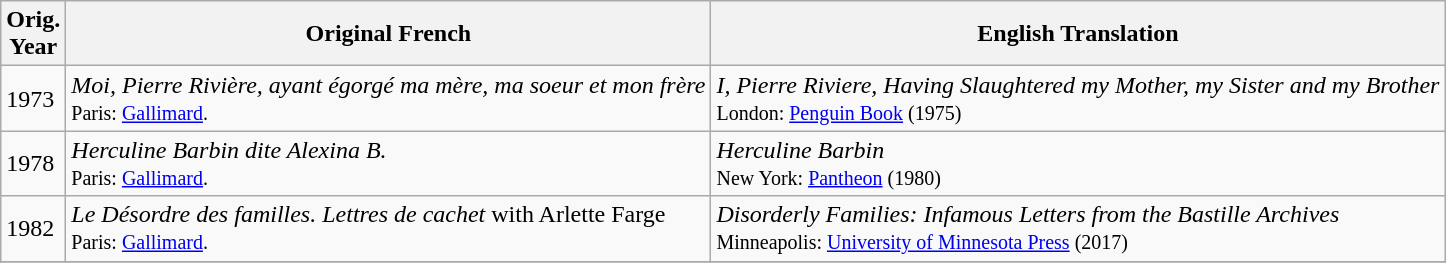<table class="wikitable">
<tr>
<th>Orig.<br>Year</th>
<th>Original French</th>
<th>English Translation</th>
</tr>
<tr>
<td>1973</td>
<td><em>Moi, Pierre Rivière, ayant égorgé ma mère, ma soeur et mon frère</em><br><small>Paris: <a href='#'>Gallimard</a>.</small></td>
<td><em>I, Pierre Riviere, Having Slaughtered my Mother, my Sister and my Brother</em><br><small>London: <a href='#'>Penguin Book</a> (1975)</small></td>
</tr>
<tr>
<td>1978</td>
<td><em>Herculine Barbin dite Alexina B.</em><br><small>Paris: <a href='#'>Gallimard</a>.</small></td>
<td><em>Herculine Barbin</em><br><small>New York: <a href='#'>Pantheon</a> (1980)</small></td>
</tr>
<tr>
<td>1982</td>
<td><em>Le</em> <em>Désordre des familles. Lettres de cachet</em> with Arlette Farge<br><small>Paris: <a href='#'>Gallimard</a>.</small></td>
<td><em>Disorderly Families: Infamous Letters from the Bastille Archives</em><br><small>Minneapolis: <a href='#'>University of Minnesota Press</a> (2017)</small></td>
</tr>
<tr>
</tr>
</table>
